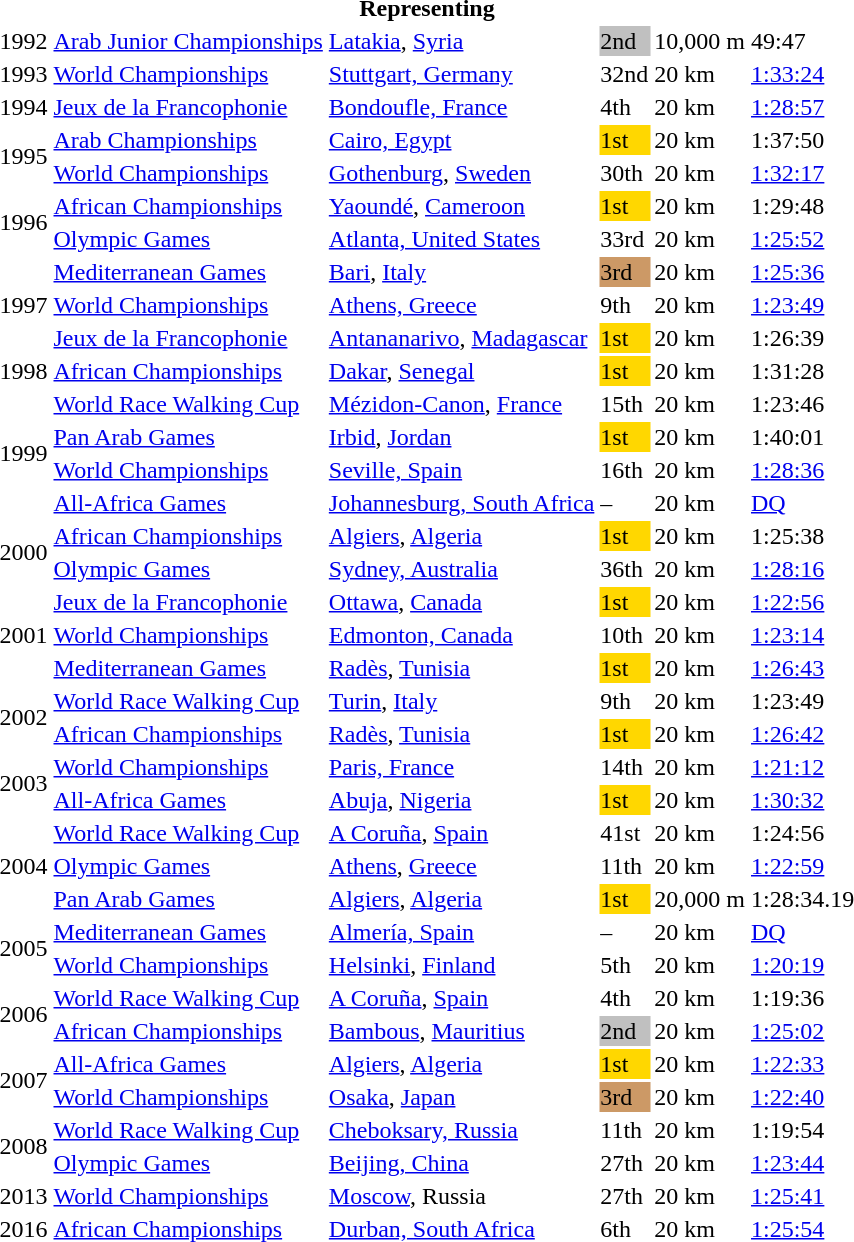<table>
<tr>
<th colspan="6">Representing </th>
</tr>
<tr>
<td>1992</td>
<td><a href='#'>Arab Junior Championships</a></td>
<td><a href='#'>Latakia</a>, <a href='#'>Syria</a></td>
<td bgcolor=silver>2nd</td>
<td>10,000 m</td>
<td>49:47</td>
</tr>
<tr>
<td>1993</td>
<td><a href='#'>World Championships</a></td>
<td><a href='#'>Stuttgart, Germany</a></td>
<td>32nd</td>
<td>20 km</td>
<td><a href='#'>1:33:24</a></td>
</tr>
<tr>
<td>1994</td>
<td><a href='#'>Jeux de la Francophonie</a></td>
<td><a href='#'>Bondoufle, France</a></td>
<td>4th</td>
<td>20 km</td>
<td><a href='#'>1:28:57</a></td>
</tr>
<tr>
<td rowspan=2>1995</td>
<td><a href='#'>Arab Championships</a></td>
<td><a href='#'>Cairo, Egypt</a></td>
<td bgcolor=gold>1st</td>
<td>20 km</td>
<td>1:37:50</td>
</tr>
<tr>
<td><a href='#'>World Championships</a></td>
<td><a href='#'>Gothenburg</a>, <a href='#'>Sweden</a></td>
<td>30th</td>
<td>20 km</td>
<td><a href='#'>1:32:17</a></td>
</tr>
<tr>
<td rowspan=2>1996</td>
<td><a href='#'>African Championships</a></td>
<td><a href='#'>Yaoundé</a>, <a href='#'>Cameroon</a></td>
<td bgcolor="gold">1st</td>
<td>20 km</td>
<td>1:29:48</td>
</tr>
<tr>
<td><a href='#'>Olympic Games</a></td>
<td><a href='#'>Atlanta, United States</a></td>
<td>33rd</td>
<td>20 km</td>
<td><a href='#'>1:25:52</a></td>
</tr>
<tr>
<td rowspan=3>1997</td>
<td><a href='#'>Mediterranean Games</a></td>
<td><a href='#'>Bari</a>, <a href='#'>Italy</a></td>
<td bgcolor="cc9966">3rd</td>
<td>20 km</td>
<td><a href='#'>1:25:36</a></td>
</tr>
<tr>
<td><a href='#'>World Championships</a></td>
<td><a href='#'>Athens, Greece</a></td>
<td>9th</td>
<td>20 km</td>
<td><a href='#'>1:23:49</a></td>
</tr>
<tr>
<td><a href='#'>Jeux de la Francophonie</a></td>
<td><a href='#'>Antananarivo</a>, <a href='#'>Madagascar</a></td>
<td bgcolor="gold">1st</td>
<td>20 km</td>
<td>1:26:39</td>
</tr>
<tr>
<td>1998</td>
<td><a href='#'>African Championships</a></td>
<td><a href='#'>Dakar</a>, <a href='#'>Senegal</a></td>
<td bgcolor="gold">1st</td>
<td>20 km</td>
<td>1:31:28</td>
</tr>
<tr>
<td rowspan=4>1999</td>
<td><a href='#'>World Race Walking Cup</a></td>
<td><a href='#'>Mézidon-Canon</a>, <a href='#'>France</a></td>
<td>15th</td>
<td>20 km</td>
<td>1:23:46</td>
</tr>
<tr>
<td><a href='#'>Pan Arab Games</a></td>
<td><a href='#'>Irbid</a>, <a href='#'>Jordan</a></td>
<td bgcolor="gold">1st</td>
<td>20 km</td>
<td>1:40:01</td>
</tr>
<tr>
<td><a href='#'>World Championships</a></td>
<td><a href='#'>Seville, Spain</a></td>
<td>16th</td>
<td>20 km</td>
<td><a href='#'>1:28:36</a></td>
</tr>
<tr>
<td><a href='#'>All-Africa Games</a></td>
<td><a href='#'>Johannesburg, South Africa</a></td>
<td>–</td>
<td>20 km</td>
<td><a href='#'>DQ</a></td>
</tr>
<tr>
<td rowspan=2>2000</td>
<td><a href='#'>African Championships</a></td>
<td><a href='#'>Algiers</a>, <a href='#'>Algeria</a></td>
<td bgcolor="gold">1st</td>
<td>20 km</td>
<td>1:25:38</td>
</tr>
<tr>
<td><a href='#'>Olympic Games</a></td>
<td><a href='#'>Sydney, Australia</a></td>
<td>36th</td>
<td>20 km</td>
<td><a href='#'>1:28:16</a></td>
</tr>
<tr>
<td rowspan=3>2001</td>
<td><a href='#'>Jeux de la Francophonie</a></td>
<td><a href='#'>Ottawa</a>, <a href='#'>Canada</a></td>
<td bgcolor="gold">1st</td>
<td>20 km</td>
<td><a href='#'>1:22:56</a></td>
</tr>
<tr>
<td><a href='#'>World Championships</a></td>
<td><a href='#'>Edmonton, Canada</a></td>
<td>10th</td>
<td>20 km</td>
<td><a href='#'>1:23:14</a></td>
</tr>
<tr>
<td><a href='#'>Mediterranean Games</a></td>
<td><a href='#'>Radès</a>, <a href='#'>Tunisia</a></td>
<td bgcolor="gold">1st</td>
<td>20 km</td>
<td><a href='#'>1:26:43</a></td>
</tr>
<tr>
<td rowspan=2>2002</td>
<td><a href='#'>World Race Walking Cup</a></td>
<td><a href='#'>Turin</a>, <a href='#'>Italy</a></td>
<td>9th</td>
<td>20 km</td>
<td>1:23:49</td>
</tr>
<tr>
<td><a href='#'>African Championships</a></td>
<td><a href='#'>Radès</a>, <a href='#'>Tunisia</a></td>
<td bgcolor="gold">1st</td>
<td>20 km</td>
<td><a href='#'>1:26:42</a></td>
</tr>
<tr>
<td rowspan=2>2003</td>
<td><a href='#'>World Championships</a></td>
<td><a href='#'>Paris, France</a></td>
<td>14th</td>
<td>20 km</td>
<td><a href='#'>1:21:12</a></td>
</tr>
<tr>
<td><a href='#'>All-Africa Games</a></td>
<td><a href='#'>Abuja</a>, <a href='#'>Nigeria</a></td>
<td bgcolor="gold">1st</td>
<td>20 km</td>
<td><a href='#'>1:30:32</a></td>
</tr>
<tr>
<td rowspan=3>2004</td>
<td><a href='#'>World Race Walking Cup</a></td>
<td><a href='#'>A Coruña</a>, <a href='#'>Spain</a></td>
<td>41st</td>
<td>20 km</td>
<td>1:24:56</td>
</tr>
<tr>
<td><a href='#'>Olympic Games</a></td>
<td><a href='#'>Athens</a>, <a href='#'>Greece</a></td>
<td>11th</td>
<td>20 km</td>
<td><a href='#'>1:22:59</a></td>
</tr>
<tr>
<td><a href='#'>Pan Arab Games</a></td>
<td><a href='#'>Algiers</a>, <a href='#'>Algeria</a></td>
<td bgcolor="gold">1st</td>
<td>20,000 m</td>
<td>1:28:34.19</td>
</tr>
<tr>
<td rowspan=2>2005</td>
<td><a href='#'>Mediterranean Games</a></td>
<td><a href='#'>Almería, Spain</a></td>
<td>–</td>
<td>20 km</td>
<td><a href='#'>DQ</a></td>
</tr>
<tr>
<td><a href='#'>World Championships</a></td>
<td><a href='#'>Helsinki</a>, <a href='#'>Finland</a></td>
<td>5th</td>
<td>20 km</td>
<td><a href='#'>1:20:19</a></td>
</tr>
<tr>
<td rowspan=2>2006</td>
<td><a href='#'>World Race Walking Cup</a></td>
<td><a href='#'>A Coruña</a>, <a href='#'>Spain</a></td>
<td>4th</td>
<td>20 km</td>
<td>1:19:36</td>
</tr>
<tr>
<td><a href='#'>African Championships</a></td>
<td><a href='#'>Bambous</a>, <a href='#'>Mauritius</a></td>
<td bgcolor="silver">2nd</td>
<td>20 km</td>
<td><a href='#'>1:25:02</a></td>
</tr>
<tr>
<td rowspan=2>2007</td>
<td><a href='#'>All-Africa Games</a></td>
<td><a href='#'>Algiers</a>, <a href='#'>Algeria</a></td>
<td bgcolor="gold">1st</td>
<td>20 km</td>
<td><a href='#'>1:22:33</a></td>
</tr>
<tr>
<td><a href='#'>World Championships</a></td>
<td><a href='#'>Osaka</a>, <a href='#'>Japan</a></td>
<td bgcolor="cc9966">3rd</td>
<td>20 km</td>
<td><a href='#'>1:22:40</a></td>
</tr>
<tr>
<td rowspan=2>2008</td>
<td><a href='#'>World Race Walking Cup</a></td>
<td><a href='#'>Cheboksary, Russia</a></td>
<td>11th</td>
<td>20 km</td>
<td>1:19:54</td>
</tr>
<tr>
<td><a href='#'>Olympic Games</a></td>
<td><a href='#'>Beijing, China</a></td>
<td>27th</td>
<td>20 km</td>
<td><a href='#'>1:23:44</a></td>
</tr>
<tr>
<td>2013</td>
<td><a href='#'>World Championships</a></td>
<td><a href='#'>Moscow</a>, Russia</td>
<td>27th</td>
<td>20 km</td>
<td><a href='#'>1:25:41</a></td>
</tr>
<tr>
<td>2016</td>
<td><a href='#'>African Championships</a></td>
<td><a href='#'>Durban, South Africa</a></td>
<td>6th</td>
<td>20 km</td>
<td><a href='#'>1:25:54</a></td>
</tr>
</table>
